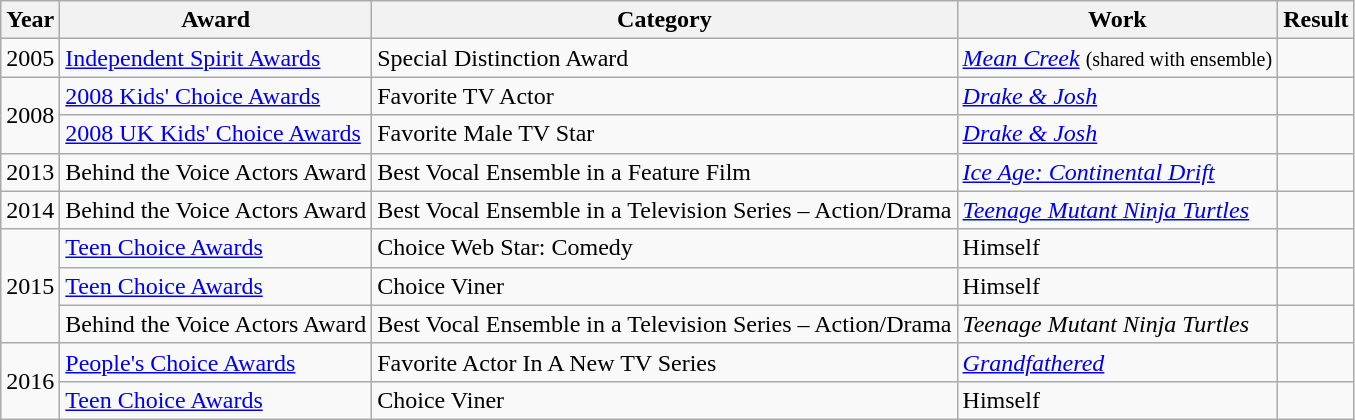<table class="wikitable">
<tr>
<th>Year</th>
<th>Award</th>
<th>Category</th>
<th>Work</th>
<th>Result</th>
</tr>
<tr>
<td>2005</td>
<td><a href='#'>Independent Spirit Awards</a></td>
<td>Special Distinction Award</td>
<td><em><a href='#'>Mean Creek</a></em> <small>(shared with ensemble)</small></td>
<td></td>
</tr>
<tr>
<td rowspan=2>2008</td>
<td><a href='#'>2008 Kids' Choice Awards</a></td>
<td>Favorite TV Actor</td>
<td><em><a href='#'>Drake & Josh</a></em></td>
<td></td>
</tr>
<tr>
<td><a href='#'>2008 UK Kids' Choice Awards</a></td>
<td>Favorite Male TV Star</td>
<td><em><a href='#'>Drake & Josh</a></em></td>
<td></td>
</tr>
<tr>
<td>2013</td>
<td>Behind the Voice Actors Award</td>
<td>Best Vocal Ensemble in a Feature Film</td>
<td><em><a href='#'>Ice Age: Continental Drift</a></em></td>
<td></td>
</tr>
<tr>
<td>2014</td>
<td>Behind the Voice Actors Award</td>
<td>Best Vocal Ensemble in a Television Series – Action/Drama</td>
<td><em><a href='#'>Teenage Mutant Ninja Turtles</a></em></td>
<td></td>
</tr>
<tr>
<td rowspan="3">2015</td>
<td><a href='#'>Teen Choice Awards</a></td>
<td>Choice Web Star: Comedy</td>
<td>Himself</td>
<td></td>
</tr>
<tr>
<td><a href='#'>Teen Choice Awards</a></td>
<td>Choice Viner</td>
<td>Himself</td>
<td></td>
</tr>
<tr>
<td>Behind the Voice Actors Award</td>
<td>Best Vocal Ensemble in a Television Series – Action/Drama</td>
<td><em>Teenage Mutant Ninja Turtles</em></td>
<td></td>
</tr>
<tr>
<td rowspan="2">2016</td>
<td><a href='#'>People's Choice Awards</a></td>
<td>Favorite Actor In A New TV Series</td>
<td><em><a href='#'>Grandfathered</a></em></td>
<td></td>
</tr>
<tr>
<td><a href='#'>Teen Choice Awards</a></td>
<td>Choice Viner</td>
<td>Himself</td>
<td></td>
</tr>
</table>
